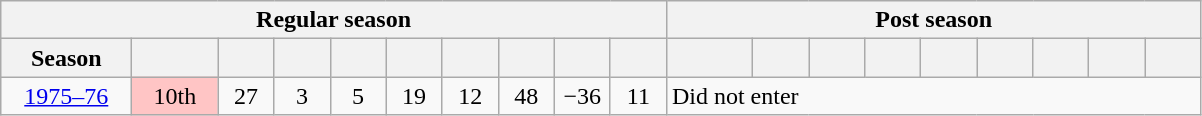<table class="wikitable">
<tr>
<th colspan="10">Regular season</th>
<th colspan="9">Post season</th>
</tr>
<tr>
<th width="80">Season</th>
<th width="50"></th>
<th width="30"></th>
<th width="30"></th>
<th width="30"></th>
<th width="30"></th>
<th width="30"></th>
<th width="30"></th>
<th width="30"></th>
<th width="30"></th>
<th width="50"></th>
<th width="30"></th>
<th width="30"></th>
<th width="30"></th>
<th width="30"></th>
<th width="30"></th>
<th width="30"></th>
<th width="30"></th>
<th width="30"></th>
</tr>
<tr align="center">
<td><a href='#'>1975–76</a></td>
<td bgcolor="FFC5C5">10th</td>
<td>27</td>
<td>3</td>
<td>5</td>
<td>19</td>
<td>12</td>
<td>48</td>
<td>−36</td>
<td>11</td>
<td colspan="9" align="left">Did not enter</td>
</tr>
</table>
